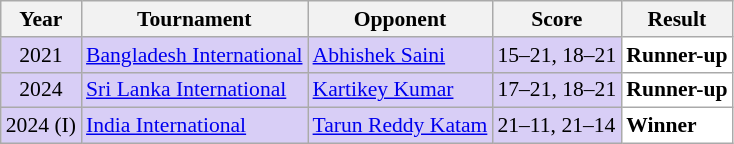<table class="sortable wikitable" style="font-size: 90%;">
<tr>
<th>Year</th>
<th>Tournament</th>
<th>Opponent</th>
<th>Score</th>
<th>Result</th>
</tr>
<tr style="background:#D8CEF6">
<td align="center">2021</td>
<td align="left"><a href='#'>Bangladesh International</a></td>
<td align="left"> <a href='#'>Abhishek Saini</a></td>
<td align="left">15–21, 18–21</td>
<td style="text-align:left; background:white"> <strong>Runner-up</strong></td>
</tr>
<tr style="background:#D8CEF6">
<td align="center">2024</td>
<td align="left"><a href='#'>Sri Lanka International</a></td>
<td align="left"> <a href='#'>Kartikey Kumar</a></td>
<td align="left">17–21, 18–21</td>
<td style="text-align:left; background:white"> <strong>Runner-up</strong></td>
</tr>
<tr style="background:#D8CEF6">
<td align="center">2024 (I)</td>
<td align="left"><a href='#'>India International</a></td>
<td align="left"> <a href='#'>Tarun Reddy Katam</a></td>
<td align="left">21–11, 21–14</td>
<td style="text-align:left; background:white"> <strong>Winner</strong></td>
</tr>
</table>
